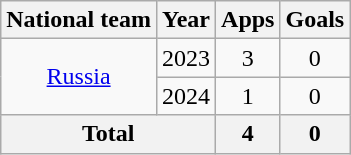<table class=wikitable style="text-align: center;">
<tr>
<th>National team</th>
<th>Year</th>
<th>Apps</th>
<th>Goals</th>
</tr>
<tr>
<td rowspan="2"><a href='#'>Russia</a></td>
<td>2023</td>
<td>3</td>
<td>0</td>
</tr>
<tr>
<td>2024</td>
<td>1</td>
<td>0</td>
</tr>
<tr>
<th colspan="2">Total</th>
<th>4</th>
<th>0</th>
</tr>
</table>
